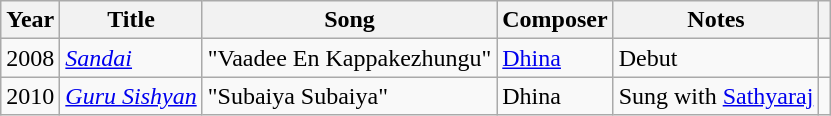<table class="wikitable sortable">
<tr>
<th>Year</th>
<th>Title</th>
<th>Song</th>
<th>Composer</th>
<th scope="col" class="unsortable">Notes</th>
<th scope="col" class="unsortable"></th>
</tr>
<tr>
<td>2008</td>
<td><em><a href='#'>Sandai</a></em></td>
<td>"Vaadee En Kappakezhungu"</td>
<td><a href='#'>Dhina</a></td>
<td>Debut</td>
<td style="text-align:center;"></td>
</tr>
<tr>
<td>2010</td>
<td><em><a href='#'>Guru Sishyan</a></em></td>
<td>"Subaiya Subaiya"</td>
<td>Dhina</td>
<td>Sung with <a href='#'>Sathyaraj</a></td>
<td style="text-align:center;"></td>
</tr>
</table>
